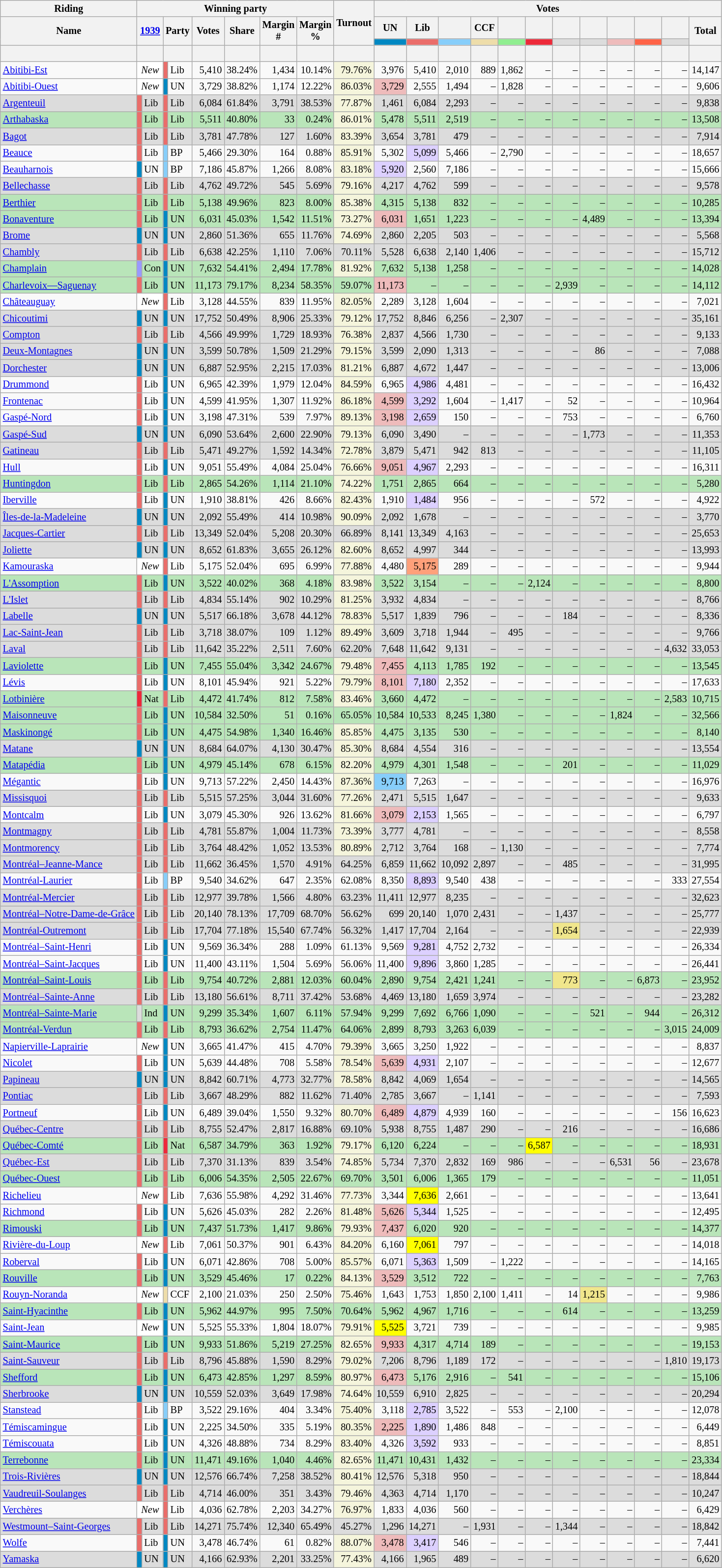<table class="wikitable sortable mw-collapsible" style="text-align:right; font-size:85%">
<tr>
<th scope="col">Riding</th>
<th scope="col" colspan="8">Winning party</th>
<th rowspan="3" scope="col">Turnout<br></th>
<th scope="col" colspan="12">Votes</th>
</tr>
<tr>
<th rowspan="2" scope="col">Name</th>
<th colspan="2" rowspan="2" scope="col"><strong><a href='#'>1939</a></strong></th>
<th colspan="2" rowspan="2" scope="col">Party</th>
<th rowspan="2" scope="col">Votes</th>
<th rowspan="2" scope="col">Share</th>
<th rowspan="2" scope="col">Margin<br>#</th>
<th rowspan="2" scope="col">Margin<br>%</th>
<th scope="col">UN</th>
<th scope="col">Lib</th>
<th scope="col"></th>
<th scope="col">CCF</th>
<th scope="col"></th>
<th scope="col"></th>
<th scope="col"></th>
<th scope="col"></th>
<th scope="col"></th>
<th scope="col"></th>
<th scope="col"></th>
<th rowspan="2" scope="col">Total</th>
</tr>
<tr>
<th scope="col" style="background-color:#0088C2;"></th>
<th scope="col" style="background-color:#EA6D6A;"></th>
<th scope="col" style="background-color:#87CEFA;"></th>
<th scope="col" style="background-color:#EEDDAA;"></th>
<th scope="col" style="background-color:#90EE90;"></th>
<th scope="col" style="background-color:#ED2939;"></th>
<th scope="col" style="background-color:#DCDCDC;"></th>
<th scope="col" style="background-color:#DCDCDC;"></th>
<th scope="col" style="background-color:#EEBBBB;"></th>
<th scope="col" style="background-color:#FF6347;"></th>
<th scope="col" style="background-color:#DCDCDC;"></th>
</tr>
<tr>
<th> </th>
<th colspan="2"></th>
<th colspan="2"></th>
<th></th>
<th></th>
<th></th>
<th></th>
<th></th>
<th></th>
<th></th>
<th></th>
<th></th>
<th></th>
<th></th>
<th></th>
<th></th>
<th></th>
<th></th>
<th></th>
<th></th>
</tr>
<tr>
<td style="text-align:left"><a href='#'>Abitibi-Est</a></td>
<td colspan="2" style="background-color:#FFFFFF; text-align:center;"><em>New</em></td>
<td style="background-color:#EA6D6A;"></td>
<td style="text-align:left;">Lib</td>
<td>5,410</td>
<td>38.24%</td>
<td>1,434</td>
<td>10.14%</td>
<td style="background-color:#F5F5DC;">79.76%</td>
<td>3,976</td>
<td>5,410</td>
<td>2,010</td>
<td>889</td>
<td>1,862</td>
<td>–</td>
<td>–</td>
<td>–</td>
<td>–</td>
<td>–</td>
<td>–</td>
<td>14,147</td>
</tr>
<tr>
<td style="text-align:left"><a href='#'>Abitibi-Ouest</a></td>
<td colspan="2" style="background-color:#FFFFFF; text-align:center;"><em>New</em></td>
<td style="background-color:#0088C2;"></td>
<td style="text-align:left;">UN</td>
<td>3,729</td>
<td>38.82%</td>
<td>1,174</td>
<td>12.22%</td>
<td style="background-color:#F5F5DC;">86.03%</td>
<td style="background-color:#EEBBBB;">3,729</td>
<td>2,555</td>
<td>1,494</td>
<td>–</td>
<td>1,828</td>
<td>–</td>
<td>–</td>
<td>–</td>
<td>–</td>
<td>–</td>
<td>–</td>
<td>9,606</td>
</tr>
<tr style="background-color:#DCDCDC;">
<td style="text-align:left"><a href='#'>Argenteuil</a></td>
<td style="background-color:#EA6D6A;"></td>
<td style="text-align:left;">Lib</td>
<td style="background-color:#EA6D6A;"></td>
<td style="text-align:left;">Lib</td>
<td>6,084</td>
<td>61.84%</td>
<td>3,791</td>
<td>38.53%</td>
<td style="background-color:#F5F5DC;">77.87%</td>
<td>1,461</td>
<td>6,084</td>
<td>2,293</td>
<td>–</td>
<td>–</td>
<td>–</td>
<td>–</td>
<td>–</td>
<td>–</td>
<td>–</td>
<td>–</td>
<td>9,838</td>
</tr>
<tr style="background-color:#B9E5B9;">
<td style="text-align:left"><a href='#'>Arthabaska</a></td>
<td style="background-color:#EA6D6A;"></td>
<td style="text-align:left;">Lib</td>
<td style="background-color:#EA6D6A;"></td>
<td style="text-align:left;">Lib</td>
<td>5,511</td>
<td>40.80%</td>
<td>33</td>
<td>0.24%</td>
<td style="background-color:#F5F5DC;">86.01%</td>
<td>5,478</td>
<td>5,511</td>
<td>2,519</td>
<td>–</td>
<td>–</td>
<td>–</td>
<td>–</td>
<td>–</td>
<td>–</td>
<td>–</td>
<td>–</td>
<td>13,508</td>
</tr>
<tr style="background-color:#DCDCDC;">
<td style="text-align:left"><a href='#'>Bagot</a></td>
<td style="background-color:#EA6D6A;"></td>
<td style="text-align:left;">Lib</td>
<td style="background-color:#EA6D6A;"></td>
<td style="text-align:left;">Lib</td>
<td>3,781</td>
<td>47.78%</td>
<td>127</td>
<td>1.60%</td>
<td style="background-color:#F5F5DC;">83.39%</td>
<td>3,654</td>
<td>3,781</td>
<td>479</td>
<td>–</td>
<td>–</td>
<td>–</td>
<td>–</td>
<td>–</td>
<td>–</td>
<td>–</td>
<td>–</td>
<td>7,914</td>
</tr>
<tr>
<td style="text-align:left"><a href='#'>Beauce</a></td>
<td style="background-color:#EA6D6A;"></td>
<td style="text-align:left;">Lib</td>
<td style="background-color:#87CEFA;"></td>
<td style="text-align:left;">BP</td>
<td>5,466</td>
<td>29.30%</td>
<td>164</td>
<td>0.88%</td>
<td style="background-color:#F5F5DC;">85.91%</td>
<td>5,302</td>
<td style="background-color:#DCD0FF;">5,099</td>
<td>5,466</td>
<td>–</td>
<td>2,790</td>
<td>–</td>
<td>–</td>
<td>–</td>
<td>–</td>
<td>–</td>
<td>–</td>
<td>18,657</td>
</tr>
<tr>
<td style="text-align:left"><a href='#'>Beauharnois</a></td>
<td style="background-color:#0088C2;"></td>
<td style="text-align:left;">UN</td>
<td style="background-color:#87CEFA;"></td>
<td style="text-align:left;">BP</td>
<td>7,186</td>
<td>45.87%</td>
<td>1,266</td>
<td>8.08%</td>
<td style="background-color:#F5F5DC;">83.18%</td>
<td style="background-color:#DCD0FF;">5,920</td>
<td>2,560</td>
<td>7,186</td>
<td>–</td>
<td>–</td>
<td>–</td>
<td>–</td>
<td>–</td>
<td>–</td>
<td>–</td>
<td>–</td>
<td>15,666</td>
</tr>
<tr style="background-color:#DCDCDC;">
<td style="text-align:left"><a href='#'>Bellechasse</a></td>
<td style="background-color:#EA6D6A;"></td>
<td style="text-align:left;">Lib</td>
<td style="background-color:#EA6D6A;"></td>
<td style="text-align:left;">Lib</td>
<td>4,762</td>
<td>49.72%</td>
<td>545</td>
<td>5.69%</td>
<td style="background-color:#F5F5DC;">79.16%</td>
<td>4,217</td>
<td>4,762</td>
<td>599</td>
<td>–</td>
<td>–</td>
<td>–</td>
<td>–</td>
<td>–</td>
<td>–</td>
<td>–</td>
<td>–</td>
<td>9,578</td>
</tr>
<tr style="background-color:#B9E5B9;">
<td style="text-align:left"><a href='#'>Berthier</a></td>
<td style="background-color:#EA6D6A;"></td>
<td style="text-align:left;">Lib</td>
<td style="background-color:#EA6D6A;"></td>
<td style="text-align:left;">Lib</td>
<td>5,138</td>
<td>49.96%</td>
<td>823</td>
<td>8.00%</td>
<td style="background-color:#F5F5DC;">85.38%</td>
<td>4,315</td>
<td>5,138</td>
<td>832</td>
<td>–</td>
<td>–</td>
<td>–</td>
<td>–</td>
<td>–</td>
<td>–</td>
<td>–</td>
<td>–</td>
<td>10,285</td>
</tr>
<tr style="background-color:#B9E5B9;">
<td style="text-align:left"><a href='#'>Bonaventure</a></td>
<td style="background-color:#EA6D6A;"></td>
<td style="text-align:left;">Lib</td>
<td style="background-color:#0088C2;"></td>
<td style="text-align:left;">UN</td>
<td>6,031</td>
<td>45.03%</td>
<td>1,542</td>
<td>11.51%</td>
<td style="background-color:#F5F5DC;">73.27%</td>
<td style="background-color:#EEBBBB;">6,031</td>
<td>1,651</td>
<td>1,223</td>
<td>–</td>
<td>–</td>
<td>–</td>
<td>–</td>
<td>4,489</td>
<td>–</td>
<td>–</td>
<td>–</td>
<td>13,394</td>
</tr>
<tr style="background-color:#DCDCDC;">
<td style="text-align:left"><a href='#'>Brome</a></td>
<td style="background-color:#0088C2;"></td>
<td style="text-align:left;">UN</td>
<td style="background-color:#0088C2;"></td>
<td style="text-align:left;">UN</td>
<td>2,860</td>
<td>51.36%</td>
<td>655</td>
<td>11.76%</td>
<td style="background-color:#F5F5DC;">74.69%</td>
<td>2,860</td>
<td>2,205</td>
<td>503</td>
<td>–</td>
<td>–</td>
<td>–</td>
<td>–</td>
<td>–</td>
<td>–</td>
<td>–</td>
<td>–</td>
<td>5,568</td>
</tr>
<tr style="background-color:#DCDCDC;">
<td style="text-align:left"><a href='#'>Chambly</a></td>
<td style="background-color:#EA6D6A;"></td>
<td style="text-align:left;">Lib</td>
<td style="background-color:#EA6D6A;"></td>
<td style="text-align:left;">Lib</td>
<td>6,638</td>
<td>42.25%</td>
<td>1,110</td>
<td>7.06%</td>
<td>70.11%</td>
<td>5,528</td>
<td>6,638</td>
<td>2,140</td>
<td>1,406</td>
<td>–</td>
<td>–</td>
<td>–</td>
<td>–</td>
<td>–</td>
<td>–</td>
<td>–</td>
<td>15,712</td>
</tr>
<tr style="background-color:#B9E5B9;">
<td style="text-align:left"><a href='#'>Champlain</a></td>
<td style="background-color:#9999FF;"></td>
<td style="text-align:left;">Con</td>
<td style="background-color:#0088C2;"></td>
<td style="text-align:left;">UN</td>
<td>7,632</td>
<td>54.41%</td>
<td>2,494</td>
<td>17.78%</td>
<td style="background-color:#F5F5DC;">81.92%</td>
<td>7,632</td>
<td>5,138</td>
<td>1,258</td>
<td>–</td>
<td>–</td>
<td>–</td>
<td>–</td>
<td>–</td>
<td>–</td>
<td>–</td>
<td>–</td>
<td>14,028</td>
</tr>
<tr style="background-color:#B9E5B9;">
<td style="text-align:left"><a href='#'>Charlevoix—Saguenay</a></td>
<td style="background-color:#EA6D6A;"></td>
<td style="text-align:left;">Lib</td>
<td style="background-color:#0088C2;"></td>
<td style="text-align:left;">UN</td>
<td>11,173</td>
<td>79.17%</td>
<td>8,234</td>
<td>58.35%</td>
<td>59.07%</td>
<td style="background-color:#EEBBBB;">11,173</td>
<td>–</td>
<td>–</td>
<td>–</td>
<td>–</td>
<td>–</td>
<td>2,939</td>
<td>–</td>
<td>–</td>
<td>–</td>
<td>–</td>
<td>14,112</td>
</tr>
<tr>
<td style="text-align:left"><a href='#'>Châteauguay</a></td>
<td colspan="2" style="background-color:#FFFFFF; text-align:center;"><em>New</em></td>
<td style="background-color:#EA6D6A;"></td>
<td style="text-align:left;">Lib</td>
<td>3,128</td>
<td>44.55%</td>
<td>839</td>
<td>11.95%</td>
<td style="background-color:#F5F5DC;">82.05%</td>
<td>2,289</td>
<td>3,128</td>
<td>1,604</td>
<td>–</td>
<td>–</td>
<td>–</td>
<td>–</td>
<td>–</td>
<td>–</td>
<td>–</td>
<td>–</td>
<td>7,021</td>
</tr>
<tr style="background-color:#DCDCDC;">
<td style="text-align:left"><a href='#'>Chicoutimi</a></td>
<td style="background-color:#0088C2;"></td>
<td style="text-align:left;">UN</td>
<td style="background-color:#0088C2;"></td>
<td style="text-align:left;">UN</td>
<td>17,752</td>
<td>50.49%</td>
<td>8,906</td>
<td>25.33%</td>
<td style="background-color:#F5F5DC;">79.12%</td>
<td>17,752</td>
<td>8,846</td>
<td>6,256</td>
<td>–</td>
<td>2,307</td>
<td>–</td>
<td>–</td>
<td>–</td>
<td>–</td>
<td>–</td>
<td>–</td>
<td>35,161</td>
</tr>
<tr style="background-color:#DCDCDC;">
<td style="text-align:left"><a href='#'>Compton</a></td>
<td style="background-color:#EA6D6A;"></td>
<td style="text-align:left;">Lib</td>
<td style="background-color:#EA6D6A;"></td>
<td style="text-align:left;">Lib</td>
<td>4,566</td>
<td>49.99%</td>
<td>1,729</td>
<td>18.93%</td>
<td style="background-color:#F5F5DC;">76.38%</td>
<td>2,837</td>
<td>4,566</td>
<td>1,730</td>
<td>–</td>
<td>–</td>
<td>–</td>
<td>–</td>
<td>–</td>
<td>–</td>
<td>–</td>
<td>–</td>
<td>9,133</td>
</tr>
<tr style="background-color:#DCDCDC;">
<td style="text-align:left"><a href='#'>Deux-Montagnes</a></td>
<td style="background-color:#0088C2;"></td>
<td style="text-align:left;">UN</td>
<td style="background-color:#0088C2;"></td>
<td style="text-align:left;">UN</td>
<td>3,599</td>
<td>50.78%</td>
<td>1,509</td>
<td>21.29%</td>
<td style="background-color:#F5F5DC;">79.15%</td>
<td>3,599</td>
<td>2,090</td>
<td>1,313</td>
<td>–</td>
<td>–</td>
<td>–</td>
<td>–</td>
<td>86</td>
<td>–</td>
<td>–</td>
<td>–</td>
<td>7,088</td>
</tr>
<tr style="background-color:#DCDCDC;">
<td style="text-align:left"><a href='#'>Dorchester</a></td>
<td style="background-color:#0088C2;"></td>
<td style="text-align:left;">UN</td>
<td style="background-color:#0088C2;"></td>
<td style="text-align:left;">UN</td>
<td>6,887</td>
<td>52.95%</td>
<td>2,215</td>
<td>17.03%</td>
<td style="background-color:#F5F5DC;">81.21%</td>
<td>6,887</td>
<td>4,672</td>
<td>1,447</td>
<td>–</td>
<td>–</td>
<td>–</td>
<td>–</td>
<td>–</td>
<td>–</td>
<td>–</td>
<td>–</td>
<td>13,006</td>
</tr>
<tr>
<td style="text-align:left"><a href='#'>Drummond</a></td>
<td style="background-color:#EA6D6A;"></td>
<td style="text-align:left;">Lib</td>
<td style="background-color:#0088C2;"></td>
<td style="text-align:left;">UN</td>
<td>6,965</td>
<td>42.39%</td>
<td>1,979</td>
<td>12.04%</td>
<td style="background-color:#F5F5DC;">84.59%</td>
<td>6,965</td>
<td style="background-color:#DCD0FF;">4,986</td>
<td>4,481</td>
<td>–</td>
<td>–</td>
<td>–</td>
<td>–</td>
<td>–</td>
<td>–</td>
<td>–</td>
<td>–</td>
<td>16,432</td>
</tr>
<tr>
<td style="text-align:left"><a href='#'>Frontenac</a></td>
<td style="background-color:#EA6D6A;"></td>
<td style="text-align:left;">Lib</td>
<td style="background-color:#0088C2;"></td>
<td style="text-align:left;">UN</td>
<td>4,599</td>
<td>41.95%</td>
<td>1,307</td>
<td>11.92%</td>
<td style="background-color:#F5F5DC;">86.18%</td>
<td style="background-color:#EEBBBB;">4,599</td>
<td style="background-color:#DCD0FF;">3,292</td>
<td>1,604</td>
<td>–</td>
<td>1,417</td>
<td>–</td>
<td>52</td>
<td>–</td>
<td>–</td>
<td>–</td>
<td>–</td>
<td>10,964</td>
</tr>
<tr>
<td style="text-align:left"><a href='#'>Gaspé-Nord</a></td>
<td style="background-color:#EA6D6A;"></td>
<td style="text-align:left;">Lib</td>
<td style="background-color:#0088C2;"></td>
<td style="text-align:left;">UN</td>
<td>3,198</td>
<td>47.31%</td>
<td>539</td>
<td>7.97%</td>
<td style="background-color:#F5F5DC;">89.13%</td>
<td style="background-color:#EEBBBB;">3,198</td>
<td style="background-color:#DCD0FF;">2,659</td>
<td>150</td>
<td>–</td>
<td>–</td>
<td>–</td>
<td>753</td>
<td>–</td>
<td>–</td>
<td>–</td>
<td>–</td>
<td>6,760</td>
</tr>
<tr style="background-color:#DCDCDC;">
<td style="text-align:left"><a href='#'>Gaspé-Sud</a></td>
<td style="background-color:#0088C2;"></td>
<td style="text-align:left;">UN</td>
<td style="background-color:#0088C2;"></td>
<td style="text-align:left;">UN</td>
<td>6,090</td>
<td>53.64%</td>
<td>2,600</td>
<td>22.90%</td>
<td style="background-color:#F5F5DC;">79.13%</td>
<td>6,090</td>
<td>3,490</td>
<td>–</td>
<td>–</td>
<td>–</td>
<td>–</td>
<td>–</td>
<td>1,773</td>
<td>–</td>
<td>–</td>
<td>–</td>
<td>11,353</td>
</tr>
<tr style="background-color:#DCDCDC;">
<td style="text-align:left"><a href='#'>Gatineau</a></td>
<td style="background-color:#EA6D6A;"></td>
<td style="text-align:left;">Lib</td>
<td style="background-color:#EA6D6A;"></td>
<td style="text-align:left;">Lib</td>
<td>5,471</td>
<td>49.27%</td>
<td>1,592</td>
<td>14.34%</td>
<td style="background-color:#F5F5DC;">72.78%</td>
<td>3,879</td>
<td>5,471</td>
<td>942</td>
<td>813</td>
<td>–</td>
<td>–</td>
<td>–</td>
<td>–</td>
<td>–</td>
<td>–</td>
<td>–</td>
<td>11,105</td>
</tr>
<tr>
<td style="text-align:left"><a href='#'>Hull</a></td>
<td style="background-color:#EA6D6A;"></td>
<td style="text-align:left;">Lib</td>
<td style="background-color:#0088C2;"></td>
<td style="text-align:left;">UN</td>
<td>9,051</td>
<td>55.49%</td>
<td>4,084</td>
<td>25.04%</td>
<td style="background-color:#F5F5DC;">76.66%</td>
<td style="background-color:#EEBBBB;">9,051</td>
<td style="background-color:#DCD0FF;">4,967</td>
<td>2,293</td>
<td>–</td>
<td>–</td>
<td>–</td>
<td>–</td>
<td>–</td>
<td>–</td>
<td>–</td>
<td>–</td>
<td>16,311</td>
</tr>
<tr style="background-color:#B9E5B9;">
<td style="text-align:left"><a href='#'>Huntingdon</a></td>
<td style="background-color:#EA6D6A;"></td>
<td style="text-align:left;">Lib</td>
<td style="background-color:#EA6D6A;"></td>
<td style="text-align:left;">Lib</td>
<td>2,865</td>
<td>54.26%</td>
<td>1,114</td>
<td>21.10%</td>
<td style="background-color:#F5F5DC;">74.22%</td>
<td>1,751</td>
<td>2,865</td>
<td>664</td>
<td>–</td>
<td>–</td>
<td>–</td>
<td>–</td>
<td>–</td>
<td>–</td>
<td>–</td>
<td>–</td>
<td>5,280</td>
</tr>
<tr>
<td style="text-align:left"><a href='#'>Iberville</a></td>
<td style="background-color:#EA6D6A;"></td>
<td style="text-align:left;">Lib</td>
<td style="background-color:#0088C2;"></td>
<td style="text-align:left;">UN</td>
<td>1,910</td>
<td>38.81%</td>
<td>426</td>
<td>8.66%</td>
<td style="background-color:#F5F5DC;">82.43%</td>
<td>1,910</td>
<td style="background-color:#DCD0FF;">1,484</td>
<td>956</td>
<td>–</td>
<td>–</td>
<td>–</td>
<td>–</td>
<td>572</td>
<td>–</td>
<td>–</td>
<td>–</td>
<td>4,922</td>
</tr>
<tr style="background-color:#DCDCDC;">
<td style="text-align:left"><a href='#'>Îles-de-la-Madeleine</a></td>
<td style="background-color:#0088C2;"></td>
<td style="text-align:left;">UN</td>
<td style="background-color:#0088C2;"></td>
<td style="text-align:left;">UN</td>
<td>2,092</td>
<td>55.49%</td>
<td>414</td>
<td>10.98%</td>
<td style="background-color:#F5F5DC;">90.09%</td>
<td>2,092</td>
<td>1,678</td>
<td>–</td>
<td>–</td>
<td>–</td>
<td>–</td>
<td>–</td>
<td>–</td>
<td>–</td>
<td>–</td>
<td>–</td>
<td>3,770</td>
</tr>
<tr style="background-color:#DCDCDC;">
<td style="text-align:left"><a href='#'>Jacques-Cartier</a></td>
<td style="background-color:#EA6D6A;"></td>
<td style="text-align:left;">Lib</td>
<td style="background-color:#EA6D6A;"></td>
<td style="text-align:left;">Lib</td>
<td>13,349</td>
<td>52.04%</td>
<td>5,208</td>
<td>20.30%</td>
<td>66.89%</td>
<td>8,141</td>
<td>13,349</td>
<td>4,163</td>
<td>–</td>
<td>–</td>
<td>–</td>
<td>–</td>
<td>–</td>
<td>–</td>
<td>–</td>
<td>–</td>
<td>25,653</td>
</tr>
<tr style="background-color:#DCDCDC;">
<td style="text-align:left"><a href='#'>Joliette</a></td>
<td style="background-color:#0088C2;"></td>
<td style="text-align:left;">UN</td>
<td style="background-color:#0088C2;"></td>
<td style="text-align:left;">UN</td>
<td>8,652</td>
<td>61.83%</td>
<td>3,655</td>
<td>26.12%</td>
<td style="background-color:#F5F5DC;">82.60%</td>
<td>8,652</td>
<td>4,997</td>
<td>344</td>
<td>–</td>
<td>–</td>
<td>–</td>
<td>–</td>
<td>–</td>
<td>–</td>
<td>–</td>
<td>–</td>
<td>13,993</td>
</tr>
<tr>
<td style="text-align:left"><a href='#'>Kamouraska</a></td>
<td colspan="2" style="background-color:#FFFFFF; text-align:center;"><em>New</em></td>
<td style="background-color:#EA6D6A;"></td>
<td style="text-align:left;">Lib</td>
<td>5,175</td>
<td>52.04%</td>
<td>695</td>
<td>6.99%</td>
<td style="background-color:#F5F5DC;">77.88%</td>
<td>4,480</td>
<td style="background-color:#FFA07A;">5,175</td>
<td>289</td>
<td>–</td>
<td>–</td>
<td>–</td>
<td>–</td>
<td>–</td>
<td>–</td>
<td>–</td>
<td>–</td>
<td>9,944</td>
</tr>
<tr style="background-color:#B9E5B9;">
<td style="text-align:left"><a href='#'>L'Assomption</a></td>
<td style="background-color:#EA6D6A;"></td>
<td style="text-align:left;">Lib</td>
<td style="background-color:#0088C2;"></td>
<td style="text-align:left;">UN</td>
<td>3,522</td>
<td>40.02%</td>
<td>368</td>
<td>4.18%</td>
<td style="background-color:#F5F5DC;">83.98%</td>
<td>3,522</td>
<td>3,154</td>
<td>–</td>
<td>–</td>
<td>–</td>
<td>2,124</td>
<td>–</td>
<td>–</td>
<td>–</td>
<td>–</td>
<td>–</td>
<td>8,800</td>
</tr>
<tr style="background-color:#DCDCDC;">
<td style="text-align:left"><a href='#'>L'Islet</a></td>
<td style="background-color:#EA6D6A;"></td>
<td style="text-align:left;">Lib</td>
<td style="background-color:#EA6D6A;"></td>
<td style="text-align:left;">Lib</td>
<td>4,834</td>
<td>55.14%</td>
<td>902</td>
<td>10.29%</td>
<td style="background-color:#F5F5DC;">81.25%</td>
<td>3,932</td>
<td>4,834</td>
<td>–</td>
<td>–</td>
<td>–</td>
<td>–</td>
<td>–</td>
<td>–</td>
<td>–</td>
<td>–</td>
<td>–</td>
<td>8,766</td>
</tr>
<tr style="background-color:#DCDCDC;">
<td style="text-align:left"><a href='#'>Labelle</a></td>
<td style="background-color:#0088C2;"></td>
<td style="text-align:left;">UN</td>
<td style="background-color:#0088C2;"></td>
<td style="text-align:left;">UN</td>
<td>5,517</td>
<td>66.18%</td>
<td>3,678</td>
<td>44.12%</td>
<td style="background-color:#F5F5DC;">78.83%</td>
<td>5,517</td>
<td>1,839</td>
<td>796</td>
<td>–</td>
<td>–</td>
<td>–</td>
<td>184</td>
<td>–</td>
<td>–</td>
<td>–</td>
<td>–</td>
<td>8,336</td>
</tr>
<tr style="background-color:#DCDCDC;">
<td style="text-align:left"><a href='#'>Lac-Saint-Jean</a></td>
<td style="background-color:#EA6D6A;"></td>
<td style="text-align:left;">Lib</td>
<td style="background-color:#EA6D6A;"></td>
<td style="text-align:left;">Lib</td>
<td>3,718</td>
<td>38.07%</td>
<td>109</td>
<td>1.12%</td>
<td style="background-color:#F5F5DC;">89.49%</td>
<td>3,609</td>
<td>3,718</td>
<td>1,944</td>
<td>–</td>
<td>495</td>
<td>–</td>
<td>–</td>
<td>–</td>
<td>–</td>
<td>–</td>
<td>–</td>
<td>9,766</td>
</tr>
<tr style="background-color:#DCDCDC;">
<td style="text-align:left"><a href='#'>Laval</a></td>
<td style="background-color:#EA6D6A;"></td>
<td style="text-align:left;">Lib</td>
<td style="background-color:#EA6D6A;"></td>
<td style="text-align:left;">Lib</td>
<td>11,642</td>
<td>35.22%</td>
<td>2,511</td>
<td>7.60%</td>
<td>62.20%</td>
<td>7,648</td>
<td>11,642</td>
<td>9,131</td>
<td>–</td>
<td>–</td>
<td>–</td>
<td>–</td>
<td>–</td>
<td>–</td>
<td>–</td>
<td>4,632</td>
<td>33,053</td>
</tr>
<tr style="background-color:#B9E5B9;">
<td style="text-align:left"><a href='#'>Laviolette</a></td>
<td style="background-color:#EA6D6A;"></td>
<td style="text-align:left;">Lib</td>
<td style="background-color:#0088C2;"></td>
<td style="text-align:left;">UN</td>
<td>7,455</td>
<td>55.04%</td>
<td>3,342</td>
<td>24.67%</td>
<td style="background-color:#F5F5DC;">79.48%</td>
<td style="background-color:#EEBBBB;">7,455</td>
<td>4,113</td>
<td>1,785</td>
<td>192</td>
<td>–</td>
<td>–</td>
<td>–</td>
<td>–</td>
<td>–</td>
<td>–</td>
<td>–</td>
<td>13,545</td>
</tr>
<tr>
<td style="text-align:left"><a href='#'>Lévis</a></td>
<td style="background-color:#EA6D6A;"></td>
<td style="text-align:left;">Lib</td>
<td style="background-color:#0088C2;"></td>
<td style="text-align:left;">UN</td>
<td>8,101</td>
<td>45.94%</td>
<td>921</td>
<td>5.22%</td>
<td style="background-color:#F5F5DC;">79.79%</td>
<td style="background-color:#EEBBBB;">8,101</td>
<td style="background-color:#DCD0FF;">7,180</td>
<td>2,352</td>
<td>–</td>
<td>–</td>
<td>–</td>
<td>–</td>
<td>–</td>
<td>–</td>
<td>–</td>
<td>–</td>
<td>17,633</td>
</tr>
<tr style="background-color:#B9E5B9;">
<td style="text-align:left"><a href='#'>Lotbinière</a></td>
<td style="background-color:#ED2939;"></td>
<td style="text-align:left;">Nat</td>
<td style="background-color:#EA6D6A;"></td>
<td style="text-align:left;">Lib</td>
<td>4,472</td>
<td>41.74%</td>
<td>812</td>
<td>7.58%</td>
<td style="background-color:#F5F5DC;">83.46%</td>
<td>3,660</td>
<td>4,472</td>
<td>–</td>
<td>–</td>
<td>–</td>
<td>–</td>
<td>–</td>
<td>–</td>
<td>–</td>
<td>–</td>
<td>2,583</td>
<td>10,715</td>
</tr>
<tr style="background-color:#B9E5B9;">
<td style="text-align:left"><a href='#'>Maisonneuve</a></td>
<td style="background-color:#EA6D6A;"></td>
<td style="text-align:left;">Lib</td>
<td style="background-color:#0088C2;"></td>
<td style="text-align:left;">UN</td>
<td>10,584</td>
<td>32.50%</td>
<td>51</td>
<td>0.16%</td>
<td>65.05%</td>
<td>10,584</td>
<td>10,533</td>
<td>8,245</td>
<td>1,380</td>
<td>–</td>
<td>–</td>
<td>–</td>
<td>–</td>
<td>1,824</td>
<td>–</td>
<td>–</td>
<td>32,566</td>
</tr>
<tr style="background-color:#B9E5B9;">
<td style="text-align:left"><a href='#'>Maskinongé</a></td>
<td style="background-color:#EA6D6A;"></td>
<td style="text-align:left;">Lib</td>
<td style="background-color:#0088C2;"></td>
<td style="text-align:left;">UN</td>
<td>4,475</td>
<td>54.98%</td>
<td>1,340</td>
<td>16.46%</td>
<td style="background-color:#F5F5DC;">85.85%</td>
<td>4,475</td>
<td>3,135</td>
<td>530</td>
<td>–</td>
<td>–</td>
<td>–</td>
<td>–</td>
<td>–</td>
<td>–</td>
<td>–</td>
<td>–</td>
<td>8,140</td>
</tr>
<tr style="background-color:#DCDCDC;">
<td style="text-align:left"><a href='#'>Matane</a></td>
<td style="background-color:#0088C2;"></td>
<td style="text-align:left;">UN</td>
<td style="background-color:#0088C2;"></td>
<td style="text-align:left;">UN</td>
<td>8,684</td>
<td>64.07%</td>
<td>4,130</td>
<td>30.47%</td>
<td style="background-color:#F5F5DC;">85.30%</td>
<td>8,684</td>
<td>4,554</td>
<td>316</td>
<td>–</td>
<td>–</td>
<td>–</td>
<td>–</td>
<td>–</td>
<td>–</td>
<td>–</td>
<td>–</td>
<td>13,554</td>
</tr>
<tr style="background-color:#B9E5B9;">
<td style="text-align:left"><a href='#'>Matapédia</a></td>
<td style="background-color:#EA6D6A;"></td>
<td style="text-align:left;">Lib</td>
<td style="background-color:#0088C2;"></td>
<td style="text-align:left;">UN</td>
<td>4,979</td>
<td>45.14%</td>
<td>678</td>
<td>6.15%</td>
<td style="background-color:#F5F5DC;">82.20%</td>
<td>4,979</td>
<td>4,301</td>
<td>1,548</td>
<td>–</td>
<td>–</td>
<td>–</td>
<td>201</td>
<td>–</td>
<td>–</td>
<td>–</td>
<td>–</td>
<td>11,029</td>
</tr>
<tr>
<td style="text-align:left"><a href='#'>Mégantic</a></td>
<td style="background-color:#EA6D6A;"></td>
<td style="text-align:left;">Lib</td>
<td style="background-color:#0088C2;"></td>
<td style="text-align:left;">UN</td>
<td>9,713</td>
<td>57.22%</td>
<td>2,450</td>
<td>14.43%</td>
<td style="background-color:#F5F5DC;">87.36%</td>
<td style="background-color:#87CEFA;">9,713</td>
<td>7,263</td>
<td>–</td>
<td>–</td>
<td>–</td>
<td>–</td>
<td>–</td>
<td>–</td>
<td>–</td>
<td>–</td>
<td>–</td>
<td>16,976</td>
</tr>
<tr style="background-color:#DCDCDC;">
<td style="text-align:left"><a href='#'>Missisquoi</a></td>
<td style="background-color:#EA6D6A;"></td>
<td style="text-align:left;">Lib</td>
<td style="background-color:#EA6D6A;"></td>
<td style="text-align:left;">Lib</td>
<td>5,515</td>
<td>57.25%</td>
<td>3,044</td>
<td>31.60%</td>
<td style="background-color:#F5F5DC;">77.26%</td>
<td>2,471</td>
<td>5,515</td>
<td>1,647</td>
<td>–</td>
<td>–</td>
<td>–</td>
<td>–</td>
<td>–</td>
<td>–</td>
<td>–</td>
<td>–</td>
<td>9,633</td>
</tr>
<tr>
<td style="text-align:left"><a href='#'>Montcalm</a></td>
<td style="background-color:#EA6D6A;"></td>
<td style="text-align:left;">Lib</td>
<td style="background-color:#0088C2;"></td>
<td style="text-align:left;">UN</td>
<td>3,079</td>
<td>45.30%</td>
<td>926</td>
<td>13.62%</td>
<td style="background-color:#F5F5DC;">81.66%</td>
<td style="background-color:#EEBBBB;">3,079</td>
<td style="background-color:#DCD0FF;">2,153</td>
<td>1,565</td>
<td>–</td>
<td>–</td>
<td>–</td>
<td>–</td>
<td>–</td>
<td>–</td>
<td>–</td>
<td>–</td>
<td>6,797</td>
</tr>
<tr style="background-color:#DCDCDC;">
<td style="text-align:left"><a href='#'>Montmagny</a></td>
<td style="background-color:#EA6D6A;"></td>
<td style="text-align:left;">Lib</td>
<td style="background-color:#EA6D6A;"></td>
<td style="text-align:left;">Lib</td>
<td>4,781</td>
<td>55.87%</td>
<td>1,004</td>
<td>11.73%</td>
<td style="background-color:#F5F5DC;">73.39%</td>
<td>3,777</td>
<td>4,781</td>
<td>–</td>
<td>–</td>
<td>–</td>
<td>–</td>
<td>–</td>
<td>–</td>
<td>–</td>
<td>–</td>
<td>–</td>
<td>8,558</td>
</tr>
<tr style="background-color:#DCDCDC;">
<td style="text-align:left"><a href='#'>Montmorency</a></td>
<td style="background-color:#EA6D6A;"></td>
<td style="text-align:left;">Lib</td>
<td style="background-color:#EA6D6A;"></td>
<td style="text-align:left;">Lib</td>
<td>3,764</td>
<td>48.42%</td>
<td>1,052</td>
<td>13.53%</td>
<td style="background-color:#F5F5DC;">80.89%</td>
<td>2,712</td>
<td>3,764</td>
<td>168</td>
<td>–</td>
<td>1,130</td>
<td>–</td>
<td>–</td>
<td>–</td>
<td>–</td>
<td>–</td>
<td>–</td>
<td>7,774</td>
</tr>
<tr style="background-color:#DCDCDC;">
<td style="text-align:left"><a href='#'>Montréal–Jeanne-Mance</a></td>
<td style="background-color:#EA6D6A;"></td>
<td style="text-align:left;">Lib</td>
<td style="background-color:#EA6D6A;"></td>
<td style="text-align:left;">Lib</td>
<td>11,662</td>
<td>36.45%</td>
<td>1,570</td>
<td>4.91%</td>
<td>64.25%</td>
<td>6,859</td>
<td>11,662</td>
<td>10,092</td>
<td>2,897</td>
<td>–</td>
<td>–</td>
<td>485</td>
<td>–</td>
<td>–</td>
<td>–</td>
<td>–</td>
<td>31,995</td>
</tr>
<tr>
<td style="text-align:left"><a href='#'>Montréal-Laurier</a></td>
<td style="background-color:#EA6D6A;"></td>
<td style="text-align:left;">Lib</td>
<td style="background-color:#87CEFA;"></td>
<td style="text-align:left;">BP</td>
<td>9,540</td>
<td>34.62%</td>
<td>647</td>
<td>2.35%</td>
<td>62.08%</td>
<td>8,350</td>
<td style="background-color:#DCD0FF;">8,893</td>
<td>9,540</td>
<td>438</td>
<td>–</td>
<td>–</td>
<td>–</td>
<td>–</td>
<td>–</td>
<td>–</td>
<td>333</td>
<td>27,554</td>
</tr>
<tr style="background-color:#DCDCDC;">
<td style="text-align:left"><a href='#'>Montréal-Mercier</a></td>
<td style="background-color:#EA6D6A;"></td>
<td style="text-align:left;">Lib</td>
<td style="background-color:#EA6D6A;"></td>
<td style="text-align:left;">Lib</td>
<td>12,977</td>
<td>39.78%</td>
<td>1,566</td>
<td>4.80%</td>
<td>63.23%</td>
<td>11,411</td>
<td>12,977</td>
<td>8,235</td>
<td>–</td>
<td>–</td>
<td>–</td>
<td>–</td>
<td>–</td>
<td>–</td>
<td>–</td>
<td>–</td>
<td>32,623</td>
</tr>
<tr style="background-color:#DCDCDC;">
<td style="text-align:left"><a href='#'>Montréal–Notre-Dame-de-Grâce</a></td>
<td style="background-color:#EA6D6A;"></td>
<td style="text-align:left;">Lib</td>
<td style="background-color:#EA6D6A;"></td>
<td style="text-align:left;">Lib</td>
<td>20,140</td>
<td>78.13%</td>
<td>17,709</td>
<td>68.70%</td>
<td>56.62%</td>
<td>699</td>
<td>20,140</td>
<td>1,070</td>
<td>2,431</td>
<td>–</td>
<td>–</td>
<td>1,437</td>
<td>–</td>
<td>–</td>
<td>–</td>
<td>–</td>
<td>25,777</td>
</tr>
<tr style="background-color:#DCDCDC;">
<td style="text-align:left"><a href='#'>Montréal-Outremont</a></td>
<td style="background-color:#EA6D6A;"></td>
<td style="text-align:left;">Lib</td>
<td style="background-color:#EA6D6A;"></td>
<td style="text-align:left;">Lib</td>
<td>17,704</td>
<td>77.18%</td>
<td>15,540</td>
<td>67.74%</td>
<td>56.32%</td>
<td>1,417</td>
<td>17,704</td>
<td>2,164</td>
<td>–</td>
<td>–</td>
<td>–</td>
<td style="background-color:#F0E68C;">1,654</td>
<td>–</td>
<td>–</td>
<td>–</td>
<td>–</td>
<td>22,939</td>
</tr>
<tr>
<td style="text-align:left"><a href='#'>Montréal–Saint-Henri</a></td>
<td style="background-color:#EA6D6A;"></td>
<td style="text-align:left;">Lib</td>
<td style="background-color:#0088C2;"></td>
<td style="text-align:left;">UN</td>
<td>9,569</td>
<td>36.34%</td>
<td>288</td>
<td>1.09%</td>
<td>61.13%</td>
<td>9,569</td>
<td style="background-color:#DCD0FF;">9,281</td>
<td>4,752</td>
<td>2,732</td>
<td>–</td>
<td>–</td>
<td>–</td>
<td>–</td>
<td>–</td>
<td>–</td>
<td>–</td>
<td>26,334</td>
</tr>
<tr>
<td style="text-align:left"><a href='#'>Montréal–Saint-Jacques</a></td>
<td style="background-color:#EA6D6A;"></td>
<td style="text-align:left;">Lib</td>
<td style="background-color:#0088C2;"></td>
<td style="text-align:left;">UN</td>
<td>11,400</td>
<td>43.11%</td>
<td>1,504</td>
<td>5.69%</td>
<td>56.06%</td>
<td>11,400</td>
<td style="background-color:#DCD0FF;">9,896</td>
<td>3,860</td>
<td>1,285</td>
<td>–</td>
<td>–</td>
<td>–</td>
<td>–</td>
<td>–</td>
<td>–</td>
<td>–</td>
<td>26,441</td>
</tr>
<tr style="background-color:#B9E5B9;">
<td style="text-align:left"><a href='#'>Montréal–Saint-Louis</a></td>
<td style="background-color:#EA6D6A;"></td>
<td style="text-align:left;">Lib</td>
<td style="background-color:#EA6D6A;"></td>
<td style="text-align:left;">Lib</td>
<td>9,754</td>
<td>40.72%</td>
<td>2,881</td>
<td>12.03%</td>
<td>60.04%</td>
<td>2,890</td>
<td>9,754</td>
<td>2,421</td>
<td>1,241</td>
<td>–</td>
<td>–</td>
<td style="background-color:#F0E68C;">773</td>
<td>–</td>
<td>–</td>
<td>6,873</td>
<td>–</td>
<td>23,952</td>
</tr>
<tr style="background-color:#DCDCDC;">
<td style="text-align:left"><a href='#'>Montréal–Sainte-Anne</a></td>
<td style="background-color:#EA6D6A;"></td>
<td style="text-align:left;">Lib</td>
<td style="background-color:#EA6D6A;"></td>
<td style="text-align:left;">Lib</td>
<td>13,180</td>
<td>56.61%</td>
<td>8,711</td>
<td>37.42%</td>
<td>53.68%</td>
<td>4,469</td>
<td>13,180</td>
<td>1,659</td>
<td>3,974</td>
<td>–</td>
<td>–</td>
<td>–</td>
<td>–</td>
<td>–</td>
<td>–</td>
<td>–</td>
<td>23,282</td>
</tr>
<tr style="background-color:#B9E5B9;">
<td style="text-align:left"><a href='#'>Montréal–Sainte-Marie</a></td>
<td style="background-color:#DCDCDC;"></td>
<td style="text-align:left;">Ind</td>
<td style="background-color:#0088C2;"></td>
<td style="text-align:left;">UN</td>
<td>9,299</td>
<td>35.34%</td>
<td>1,607</td>
<td>6.11%</td>
<td>57.94%</td>
<td>9,299</td>
<td>7,692</td>
<td>6,766</td>
<td>1,090</td>
<td>–</td>
<td>–</td>
<td>–</td>
<td>521</td>
<td>–</td>
<td>944</td>
<td>–</td>
<td>26,312</td>
</tr>
<tr style="background-color:#B9E5B9;">
<td style="text-align:left"><a href='#'>Montréal-Verdun</a></td>
<td style="background-color:#EA6D6A;"></td>
<td style="text-align:left;">Lib</td>
<td style="background-color:#EA6D6A;"></td>
<td style="text-align:left;">Lib</td>
<td>8,793</td>
<td>36.62%</td>
<td>2,754</td>
<td>11.47%</td>
<td>64.06%</td>
<td>2,899</td>
<td>8,793</td>
<td>3,263</td>
<td>6,039</td>
<td>–</td>
<td>–</td>
<td>–</td>
<td>–</td>
<td>–</td>
<td>–</td>
<td>3,015</td>
<td>24,009</td>
</tr>
<tr>
<td style="text-align:left"><a href='#'>Napierville-Laprairie</a></td>
<td colspan="2" style="background-color:#FFFFFF; text-align:center;"><em>New</em></td>
<td style="background-color:#0088C2;"></td>
<td style="text-align:left;">UN</td>
<td>3,665</td>
<td>41.47%</td>
<td>415</td>
<td>4.70%</td>
<td style="background-color:#F5F5DC;">79.39%</td>
<td>3,665</td>
<td>3,250</td>
<td>1,922</td>
<td>–</td>
<td>–</td>
<td>–</td>
<td>–</td>
<td>–</td>
<td>–</td>
<td>–</td>
<td>–</td>
<td>8,837</td>
</tr>
<tr>
<td style="text-align:left"><a href='#'>Nicolet</a></td>
<td style="background-color:#EA6D6A;"></td>
<td style="text-align:left;">Lib</td>
<td style="background-color:#0088C2;"></td>
<td style="text-align:left;">UN</td>
<td>5,639</td>
<td>44.48%</td>
<td>708</td>
<td>5.58%</td>
<td style="background-color:#F5F5DC;">78.54%</td>
<td style="background-color:#EEBBBB;">5,639</td>
<td style="background-color:#DCD0FF;">4,931</td>
<td>2,107</td>
<td>–</td>
<td>–</td>
<td>–</td>
<td>–</td>
<td>–</td>
<td>–</td>
<td>–</td>
<td>–</td>
<td>12,677</td>
</tr>
<tr style="background-color:#DCDCDC;">
<td style="text-align:left"><a href='#'>Papineau</a></td>
<td style="background-color:#0088C2;"></td>
<td style="text-align:left;">UN</td>
<td style="background-color:#0088C2;"></td>
<td style="text-align:left;">UN</td>
<td>8,842</td>
<td>60.71%</td>
<td>4,773</td>
<td>32.77%</td>
<td style="background-color:#F5F5DC;">78.58%</td>
<td>8,842</td>
<td>4,069</td>
<td>1,654</td>
<td>–</td>
<td>–</td>
<td>–</td>
<td>–</td>
<td>–</td>
<td>–</td>
<td>–</td>
<td>–</td>
<td>14,565</td>
</tr>
<tr style="background-color:#DCDCDC;">
<td style="text-align:left"><a href='#'>Pontiac</a></td>
<td style="background-color:#EA6D6A;"></td>
<td style="text-align:left;">Lib</td>
<td style="background-color:#EA6D6A;"></td>
<td style="text-align:left;">Lib</td>
<td>3,667</td>
<td>48.29%</td>
<td>882</td>
<td>11.62%</td>
<td>71.40%</td>
<td>2,785</td>
<td>3,667</td>
<td>–</td>
<td>1,141</td>
<td>–</td>
<td>–</td>
<td>–</td>
<td>–</td>
<td>–</td>
<td>–</td>
<td>–</td>
<td>7,593</td>
</tr>
<tr>
<td style="text-align:left"><a href='#'>Portneuf</a></td>
<td style="background-color:#EA6D6A;"></td>
<td style="text-align:left;">Lib</td>
<td style="background-color:#0088C2;"></td>
<td style="text-align:left;">UN</td>
<td>6,489</td>
<td>39.04%</td>
<td>1,550</td>
<td>9.32%</td>
<td style="background-color:#F5F5DC;">80.70%</td>
<td style="background-color:#EEBBBB;">6,489</td>
<td style="background-color:#DCD0FF;">4,879</td>
<td>4,939</td>
<td>160</td>
<td>–</td>
<td>–</td>
<td>–</td>
<td>–</td>
<td>–</td>
<td>–</td>
<td>156</td>
<td>16,623</td>
</tr>
<tr style="background-color:#DCDCDC;">
<td style="text-align:left"><a href='#'>Québec-Centre</a></td>
<td style="background-color:#EA6D6A;"></td>
<td style="text-align:left;">Lib</td>
<td style="background-color:#EA6D6A;"></td>
<td style="text-align:left;">Lib</td>
<td>8,755</td>
<td>52.47%</td>
<td>2,817</td>
<td>16.88%</td>
<td>69.10%</td>
<td>5,938</td>
<td>8,755</td>
<td>1,487</td>
<td>290</td>
<td>–</td>
<td>–</td>
<td>216</td>
<td>–</td>
<td>–</td>
<td>–</td>
<td>–</td>
<td>16,686</td>
</tr>
<tr style="background-color:#B9E5B9;">
<td style="text-align:left"><a href='#'>Québec-Comté</a></td>
<td style="background-color:#EA6D6A;"></td>
<td style="text-align:left;">Lib</td>
<td style="background-color:#ED2939;"></td>
<td style="text-align:left;">Nat</td>
<td>6,587</td>
<td>34.79%</td>
<td>363</td>
<td>1.92%</td>
<td style="background-color:#F5F5DC;">79.17%</td>
<td>6,120</td>
<td>6,224</td>
<td>–</td>
<td>–</td>
<td>–</td>
<td style="background-color:#FFFF00;">6,587</td>
<td>–</td>
<td>–</td>
<td>–</td>
<td>–</td>
<td>–</td>
<td>18,931</td>
</tr>
<tr style="background-color:#DCDCDC;">
<td style="text-align:left"><a href='#'>Québec-Est</a></td>
<td style="background-color:#EA6D6A;"></td>
<td style="text-align:left;">Lib</td>
<td style="background-color:#EA6D6A;"></td>
<td style="text-align:left;">Lib</td>
<td>7,370</td>
<td>31.13%</td>
<td>839</td>
<td>3.54%</td>
<td style="background-color:#F5F5DC;">74.85%</td>
<td>5,734</td>
<td>7,370</td>
<td>2,832</td>
<td>169</td>
<td>986</td>
<td>–</td>
<td>–</td>
<td>–</td>
<td>6,531</td>
<td>56</td>
<td>–</td>
<td>23,678</td>
</tr>
<tr style="background-color:#B9E5B9;">
<td style="text-align:left"><a href='#'>Québec-Ouest</a></td>
<td style="background-color:#EA6D6A;"></td>
<td style="text-align:left;">Lib</td>
<td style="background-color:#EA6D6A;"></td>
<td style="text-align:left;">Lib</td>
<td>6,006</td>
<td>54.35%</td>
<td>2,505</td>
<td>22.67%</td>
<td>69.70%</td>
<td>3,501</td>
<td>6,006</td>
<td>1,365</td>
<td>179</td>
<td>–</td>
<td>–</td>
<td>–</td>
<td>–</td>
<td>–</td>
<td>–</td>
<td>–</td>
<td>11,051</td>
</tr>
<tr>
<td style="text-align:left"><a href='#'>Richelieu</a></td>
<td colspan="2" style="background-color:#FFFFFF; text-align:center;"><em>New</em></td>
<td style="background-color:#EA6D6A;"></td>
<td style="text-align:left;">Lib</td>
<td>7,636</td>
<td>55.98%</td>
<td>4,292</td>
<td>31.46%</td>
<td style="background-color:#F5F5DC;">77.73%</td>
<td>3,344</td>
<td style="background-color:#FFFF00;">7,636</td>
<td>2,661</td>
<td>–</td>
<td>–</td>
<td>–</td>
<td>–</td>
<td>–</td>
<td>–</td>
<td>–</td>
<td>–</td>
<td>13,641</td>
</tr>
<tr>
<td style="text-align:left"><a href='#'>Richmond</a></td>
<td style="background-color:#EA6D6A;"></td>
<td style="text-align:left;">Lib</td>
<td style="background-color:#0088C2;"></td>
<td style="text-align:left;">UN</td>
<td>5,626</td>
<td>45.03%</td>
<td>282</td>
<td>2.26%</td>
<td style="background-color:#F5F5DC;">81.48%</td>
<td style="background-color:#EEBBBB;">5,626</td>
<td style="background-color:#DCD0FF;">5,344</td>
<td>1,525</td>
<td>–</td>
<td>–</td>
<td>–</td>
<td>–</td>
<td>–</td>
<td>–</td>
<td>–</td>
<td>–</td>
<td>12,495</td>
</tr>
<tr style="background-color:#B9E5B9;">
<td style="text-align:left"><a href='#'>Rimouski</a></td>
<td style="background-color:#EA6D6A;"></td>
<td style="text-align:left;">Lib</td>
<td style="background-color:#0088C2;"></td>
<td style="text-align:left;">UN</td>
<td>7,437</td>
<td>51.73%</td>
<td>1,417</td>
<td>9.86%</td>
<td style="background-color:#F5F5DC;">79.93%</td>
<td style="background-color:#EEBBBB;">7,437</td>
<td>6,020</td>
<td>920</td>
<td>–</td>
<td>–</td>
<td>–</td>
<td>–</td>
<td>–</td>
<td>–</td>
<td>–</td>
<td>–</td>
<td>14,377</td>
</tr>
<tr>
<td style="text-align:left"><a href='#'>Rivière-du-Loup</a></td>
<td colspan="2" style="background-color:#FFFFFF; text-align:center;"><em>New</em></td>
<td style="background-color:#EA6D6A;"></td>
<td style="text-align:left;">Lib</td>
<td>7,061</td>
<td>50.37%</td>
<td>901</td>
<td>6.43%</td>
<td style="background-color:#F5F5DC;">84.20%</td>
<td>6,160</td>
<td style="background-color:#FFFF00;">7,061</td>
<td>797</td>
<td>–</td>
<td>–</td>
<td>–</td>
<td>–</td>
<td>–</td>
<td>–</td>
<td>–</td>
<td>–</td>
<td>14,018</td>
</tr>
<tr>
<td style="text-align:left"><a href='#'>Roberval</a></td>
<td style="background-color:#EA6D6A;"></td>
<td style="text-align:left;">Lib</td>
<td style="background-color:#0088C2;"></td>
<td style="text-align:left;">UN</td>
<td>6,071</td>
<td>42.86%</td>
<td>708</td>
<td>5.00%</td>
<td style="background-color:#F5F5DC;">85.57%</td>
<td>6,071</td>
<td style="background-color:#DCD0FF;">5,363</td>
<td>1,509</td>
<td>–</td>
<td>1,222</td>
<td>–</td>
<td>–</td>
<td>–</td>
<td>–</td>
<td>–</td>
<td>–</td>
<td>14,165</td>
</tr>
<tr style="background-color:#B9E5B9;">
<td style="text-align:left"><a href='#'>Rouville</a></td>
<td style="background-color:#EA6D6A;"></td>
<td style="text-align:left;">Lib</td>
<td style="background-color:#0088C2;"></td>
<td style="text-align:left;">UN</td>
<td>3,529</td>
<td>45.46%</td>
<td>17</td>
<td>0.22%</td>
<td style="background-color:#F5F5DC;">84.13%</td>
<td style="background-color:#EEBBBB;">3,529</td>
<td>3,512</td>
<td>722</td>
<td>–</td>
<td>–</td>
<td>–</td>
<td>–</td>
<td>–</td>
<td>–</td>
<td>–</td>
<td>–</td>
<td>7,763</td>
</tr>
<tr>
<td style="text-align:left"><a href='#'>Rouyn-Noranda</a></td>
<td colspan="2" style="background-color:#FFFFFF; text-align:center;"><em>New</em></td>
<td style="background-color:#EEDDAA;"></td>
<td style="text-align:left;">CCF</td>
<td>2,100</td>
<td>21.03%</td>
<td>250</td>
<td>2.50%</td>
<td style="background-color:#F5F5DC;">75.46%</td>
<td>1,643</td>
<td>1,753</td>
<td>1,850</td>
<td>2,100</td>
<td>1,411</td>
<td>–</td>
<td>14</td>
<td style="background-color:#F0E68C;">1,215</td>
<td>–</td>
<td>–</td>
<td>–</td>
<td>9,986</td>
</tr>
<tr style="background-color:#B9E5B9;">
<td style="text-align:left"><a href='#'>Saint-Hyacinthe</a></td>
<td style="background-color:#EA6D6A;"></td>
<td style="text-align:left;">Lib</td>
<td style="background-color:#0088C2;"></td>
<td style="text-align:left;">UN</td>
<td>5,962</td>
<td>44.97%</td>
<td>995</td>
<td>7.50%</td>
<td>70.64%</td>
<td>5,962</td>
<td>4,967</td>
<td>1,716</td>
<td>–</td>
<td>–</td>
<td>–</td>
<td>614</td>
<td>–</td>
<td>–</td>
<td>–</td>
<td>–</td>
<td>13,259</td>
</tr>
<tr>
<td style="text-align:left"><a href='#'>Saint-Jean</a></td>
<td colspan="2" style="background-color:#FFFFFF; text-align:center;"><em>New</em></td>
<td style="background-color:#0088C2;"></td>
<td style="text-align:left;">UN</td>
<td>5,525</td>
<td>55.33%</td>
<td>1,804</td>
<td>18.07%</td>
<td style="background-color:#F5F5DC;">79.91%</td>
<td style="background-color:#FFFF00;">5,525</td>
<td>3,721</td>
<td>739</td>
<td>–</td>
<td>–</td>
<td>–</td>
<td>–</td>
<td>–</td>
<td>–</td>
<td>–</td>
<td>–</td>
<td>9,985</td>
</tr>
<tr style="background-color:#B9E5B9;">
<td style="text-align:left"><a href='#'>Saint-Maurice</a></td>
<td style="background-color:#EA6D6A;"></td>
<td style="text-align:left;">Lib</td>
<td style="background-color:#0088C2;"></td>
<td style="text-align:left;">UN</td>
<td>9,933</td>
<td>51.86%</td>
<td>5,219</td>
<td>27.25%</td>
<td style="background-color:#F5F5DC;">82.65%</td>
<td style="background-color:#EEBBBB;">9,933</td>
<td>4,317</td>
<td>4,714</td>
<td>189</td>
<td>–</td>
<td>–</td>
<td>–</td>
<td>–</td>
<td>–</td>
<td>–</td>
<td>–</td>
<td>19,153</td>
</tr>
<tr style="background-color:#DCDCDC;">
<td style="text-align:left"><a href='#'>Saint-Sauveur</a></td>
<td style="background-color:#EA6D6A;"></td>
<td style="text-align:left;">Lib</td>
<td style="background-color:#EA6D6A;"></td>
<td style="text-align:left;">Lib</td>
<td>8,796</td>
<td>45.88%</td>
<td>1,590</td>
<td>8.29%</td>
<td style="background-color:#F5F5DC;">79.02%</td>
<td>7,206</td>
<td>8,796</td>
<td>1,189</td>
<td>172</td>
<td>–</td>
<td>–</td>
<td>–</td>
<td>–</td>
<td>–</td>
<td>–</td>
<td>1,810</td>
<td>19,173</td>
</tr>
<tr style="background-color:#B9E5B9;">
<td style="text-align:left"><a href='#'>Shefford</a></td>
<td style="background-color:#EA6D6A;"></td>
<td style="text-align:left;">Lib</td>
<td style="background-color:#0088C2;"></td>
<td style="text-align:left;">UN</td>
<td>6,473</td>
<td>42.85%</td>
<td>1,297</td>
<td>8.59%</td>
<td style="background-color:#F5F5DC;">80.97%</td>
<td style="background-color:#EEBBBB;">6,473</td>
<td>5,176</td>
<td>2,916</td>
<td>–</td>
<td>541</td>
<td>–</td>
<td>–</td>
<td>–</td>
<td>–</td>
<td>–</td>
<td>–</td>
<td>15,106</td>
</tr>
<tr style="background-color:#DCDCDC;">
<td style="text-align:left"><a href='#'>Sherbrooke</a></td>
<td style="background-color:#0088C2;"></td>
<td style="text-align:left;">UN</td>
<td style="background-color:#0088C2;"></td>
<td style="text-align:left;">UN</td>
<td>10,559</td>
<td>52.03%</td>
<td>3,649</td>
<td>17.98%</td>
<td style="background-color:#F5F5DC;">74.64%</td>
<td>10,559</td>
<td>6,910</td>
<td>2,825</td>
<td>–</td>
<td>–</td>
<td>–</td>
<td>–</td>
<td>–</td>
<td>–</td>
<td>–</td>
<td>–</td>
<td>20,294</td>
</tr>
<tr>
<td style="text-align:left"><a href='#'>Stanstead</a></td>
<td style="background-color:#EA6D6A;"></td>
<td style="text-align:left;">Lib</td>
<td style="background-color:#87CEFA;"></td>
<td style="text-align:left;">BP</td>
<td>3,522</td>
<td>29.16%</td>
<td>404</td>
<td>3.34%</td>
<td style="background-color:#F5F5DC;">75.40%</td>
<td>3,118</td>
<td style="background-color:#DCD0FF;">2,785</td>
<td>3,522</td>
<td>–</td>
<td>553</td>
<td>–</td>
<td>2,100</td>
<td>–</td>
<td>–</td>
<td>–</td>
<td>–</td>
<td>12,078</td>
</tr>
<tr>
<td style="text-align:left"><a href='#'>Témiscamingue</a></td>
<td style="background-color:#EA6D6A;"></td>
<td style="text-align:left;">Lib</td>
<td style="background-color:#0088C2;"></td>
<td style="text-align:left;">UN</td>
<td>2,225</td>
<td>34.50%</td>
<td>335</td>
<td>5.19%</td>
<td style="background-color:#F5F5DC;">80.35%</td>
<td style="background-color:#EEBBBB;">2,225</td>
<td style="background-color:#DCD0FF;">1,890</td>
<td>1,486</td>
<td>848</td>
<td>–</td>
<td>–</td>
<td>–</td>
<td>–</td>
<td>–</td>
<td>–</td>
<td>–</td>
<td>6,449</td>
</tr>
<tr>
<td style="text-align:left"><a href='#'>Témiscouata</a></td>
<td style="background-color:#EA6D6A;"></td>
<td style="text-align:left;">Lib</td>
<td style="background-color:#0088C2;"></td>
<td style="text-align:left;">UN</td>
<td>4,326</td>
<td>48.88%</td>
<td>734</td>
<td>8.29%</td>
<td style="background-color:#F5F5DC;">83.40%</td>
<td>4,326</td>
<td style="background-color:#DCD0FF;">3,592</td>
<td>933</td>
<td>–</td>
<td>–</td>
<td>–</td>
<td>–</td>
<td>–</td>
<td>–</td>
<td>–</td>
<td>–</td>
<td>8,851</td>
</tr>
<tr style="background-color:#B9E5B9;">
<td style="text-align:left"><a href='#'>Terrebonne</a></td>
<td style="background-color:#EA6D6A;"></td>
<td style="text-align:left;">Lib</td>
<td style="background-color:#0088C2;"></td>
<td style="text-align:left;">UN</td>
<td>11,471</td>
<td>49.16%</td>
<td>1,040</td>
<td>4.46%</td>
<td style="background-color:#F5F5DC;">82.65%</td>
<td>11,471</td>
<td>10,431</td>
<td>1,432</td>
<td>–</td>
<td>–</td>
<td>–</td>
<td>–</td>
<td>–</td>
<td>–</td>
<td>–</td>
<td>–</td>
<td>23,334</td>
</tr>
<tr style="background-color:#DCDCDC;">
<td style="text-align:left"><a href='#'>Trois-Rivières</a></td>
<td style="background-color:#0088C2;"></td>
<td style="text-align:left;">UN</td>
<td style="background-color:#0088C2;"></td>
<td style="text-align:left;">UN</td>
<td>12,576</td>
<td>66.74%</td>
<td>7,258</td>
<td>38.52%</td>
<td style="background-color:#F5F5DC;">80.41%</td>
<td>12,576</td>
<td>5,318</td>
<td>950</td>
<td>–</td>
<td>–</td>
<td>–</td>
<td>–</td>
<td>–</td>
<td>–</td>
<td>–</td>
<td>–</td>
<td>18,844</td>
</tr>
<tr style="background-color:#DCDCDC;">
<td style="text-align:left"><a href='#'>Vaudreuil-Soulanges</a></td>
<td style="background-color:#EA6D6A;"></td>
<td style="text-align:left;">Lib</td>
<td style="background-color:#EA6D6A;"></td>
<td style="text-align:left;">Lib</td>
<td>4,714</td>
<td>46.00%</td>
<td>351</td>
<td>3.43%</td>
<td style="background-color:#F5F5DC;">79.46%</td>
<td>4,363</td>
<td>4,714</td>
<td>1,170</td>
<td>–</td>
<td>–</td>
<td>–</td>
<td>–</td>
<td>–</td>
<td>–</td>
<td>–</td>
<td>–</td>
<td>10,247</td>
</tr>
<tr>
<td style="text-align:left"><a href='#'>Verchères</a></td>
<td colspan="2" style="background-color:#FFFFFF; text-align:center;"><em>New</em></td>
<td style="background-color:#EA6D6A;"></td>
<td style="text-align:left;">Lib</td>
<td>4,036</td>
<td>62.78%</td>
<td>2,203</td>
<td>34.27%</td>
<td style="background-color:#F5F5DC;">76.97%</td>
<td>1,833</td>
<td>4,036</td>
<td>560</td>
<td>–</td>
<td>–</td>
<td>–</td>
<td>–</td>
<td>–</td>
<td>–</td>
<td>–</td>
<td>–</td>
<td>6,429</td>
</tr>
<tr style="background-color:#DCDCDC;">
<td style="text-align:left"><a href='#'>Westmount–Saint-Georges</a></td>
<td style="background-color:#EA6D6A;"></td>
<td style="text-align:left;">Lib</td>
<td style="background-color:#EA6D6A;"></td>
<td style="text-align:left;">Lib</td>
<td>14,271</td>
<td>75.74%</td>
<td>12,340</td>
<td>65.49%</td>
<td>45.27%</td>
<td>1,296</td>
<td>14,271</td>
<td>–</td>
<td>1,931</td>
<td>–</td>
<td>–</td>
<td>1,344</td>
<td>–</td>
<td>–</td>
<td>–</td>
<td>–</td>
<td>18,842</td>
</tr>
<tr>
<td style="text-align:left"><a href='#'>Wolfe</a></td>
<td style="background-color:#EA6D6A;"></td>
<td style="text-align:left;">Lib</td>
<td style="background-color:#0088C2;"></td>
<td style="text-align:left;">UN</td>
<td>3,478</td>
<td>46.74%</td>
<td>61</td>
<td>0.82%</td>
<td style="background-color:#F5F5DC;">88.07%</td>
<td style="background-color:#EEBBBB;">3,478</td>
<td style="background-color:#DCD0FF;">3,417</td>
<td>546</td>
<td>–</td>
<td>–</td>
<td>–</td>
<td>–</td>
<td>–</td>
<td>–</td>
<td>–</td>
<td>–</td>
<td>7,441</td>
</tr>
<tr style="background-color:#DCDCDC;">
<td style="text-align:left"><a href='#'>Yamaska</a></td>
<td style="background-color:#0088C2;"></td>
<td style="text-align:left;">UN</td>
<td style="background-color:#0088C2;"></td>
<td style="text-align:left;">UN</td>
<td>4,166</td>
<td>62.93%</td>
<td>2,201</td>
<td>33.25%</td>
<td style="background-color:#F5F5DC;">77.43%</td>
<td>4,166</td>
<td>1,965</td>
<td>489</td>
<td>–</td>
<td>–</td>
<td>–</td>
<td>–</td>
<td>–</td>
<td>–</td>
<td>–</td>
<td>–</td>
<td>6,620</td>
</tr>
</table>
